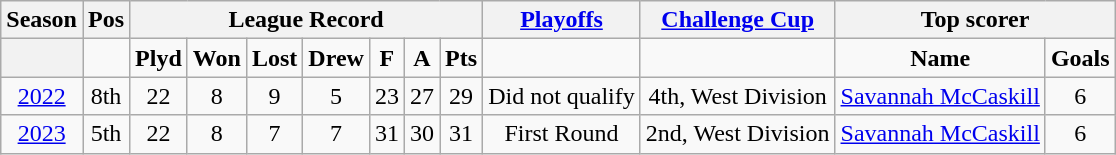<table class="wikitable" style="text-align: center;">
<tr>
<th>Season</th>
<th>Pos</th>
<th colspan=7>League Record</th>
<th><a href='#'>Playoffs</a></th>
<th><a href='#'>Challenge Cup</a></th>
<th colspan=2>Top scorer</th>
</tr>
<tr>
<th></th>
<td></td>
<td><strong>Plyd</strong></td>
<td><strong>Won</strong></td>
<td><strong>Lost</strong></td>
<td><strong>Drew</strong></td>
<td><strong>F</strong></td>
<td><strong>A</strong></td>
<td><strong>Pts</strong></td>
<td></td>
<td></td>
<td><strong>Name</strong></td>
<td><strong>Goals</strong></td>
</tr>
<tr>
<td><a href='#'>2022</a></td>
<td>8th</td>
<td>22</td>
<td>8</td>
<td>9</td>
<td>5</td>
<td>23</td>
<td>27</td>
<td>29</td>
<td>Did not qualify</td>
<td>4th, West Division</td>
<td><a href='#'>Savannah McCaskill</a></td>
<td>6</td>
</tr>
<tr>
<td><a href='#'>2023</a></td>
<td>5th</td>
<td>22</td>
<td>8</td>
<td>7</td>
<td>7</td>
<td>31</td>
<td>30</td>
<td>31</td>
<td>First Round</td>
<td>2nd, West Division</td>
<td><a href='#'>Savannah McCaskill</a></td>
<td>6</td>
</tr>
</table>
